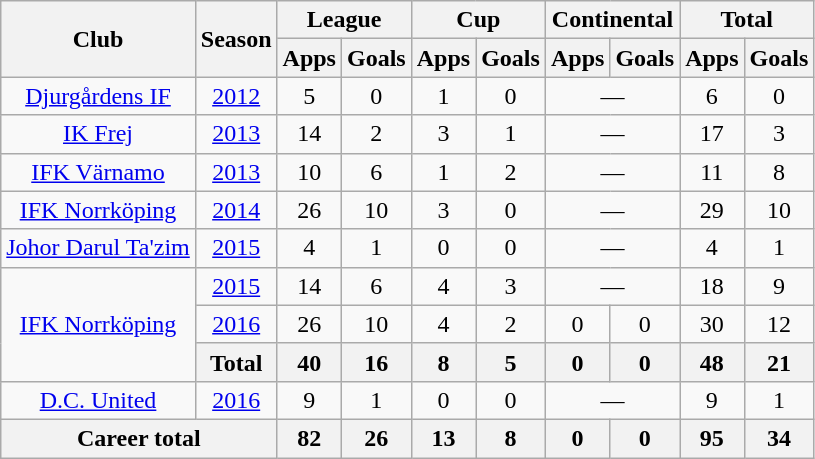<table class="wikitable" style="text-align:center;">
<tr>
<th rowspan="2">Club</th>
<th rowspan="2">Season</th>
<th colspan="2">League</th>
<th colspan="2">Cup</th>
<th colspan="2">Continental</th>
<th colspan="2">Total</th>
</tr>
<tr>
<th>Apps</th>
<th>Goals</th>
<th>Apps</th>
<th>Goals</th>
<th>Apps</th>
<th>Goals</th>
<th>Apps</th>
<th>Goals</th>
</tr>
<tr>
<td><a href='#'>Djurgårdens IF</a></td>
<td><a href='#'>2012</a></td>
<td>5</td>
<td>0</td>
<td>1</td>
<td>0</td>
<td colspan="2">—</td>
<td>6</td>
<td>0</td>
</tr>
<tr>
<td><a href='#'>IK Frej</a></td>
<td><a href='#'>2013</a></td>
<td>14</td>
<td>2</td>
<td>3</td>
<td>1</td>
<td colspan="2">—</td>
<td>17</td>
<td>3</td>
</tr>
<tr>
<td><a href='#'>IFK Värnamo</a></td>
<td><a href='#'>2013</a></td>
<td>10</td>
<td>6</td>
<td>1</td>
<td>2</td>
<td colspan="2">—</td>
<td>11</td>
<td>8</td>
</tr>
<tr>
<td><a href='#'>IFK Norrköping</a></td>
<td><a href='#'>2014</a></td>
<td>26</td>
<td>10</td>
<td>3</td>
<td>0</td>
<td colspan="2">—</td>
<td>29</td>
<td>10</td>
</tr>
<tr>
<td><a href='#'>Johor Darul Ta'zim</a></td>
<td><a href='#'>2015</a></td>
<td>4</td>
<td>1</td>
<td>0</td>
<td>0</td>
<td colspan="2">—</td>
<td>4</td>
<td>1</td>
</tr>
<tr>
<td rowspan="3"><a href='#'>IFK Norrköping</a></td>
<td><a href='#'>2015</a></td>
<td>14</td>
<td>6</td>
<td>4</td>
<td>3</td>
<td colspan="2">—</td>
<td>18</td>
<td>9</td>
</tr>
<tr>
<td><a href='#'>2016</a></td>
<td>26</td>
<td>10</td>
<td>4</td>
<td>2</td>
<td>0</td>
<td>0</td>
<td>30</td>
<td>12</td>
</tr>
<tr>
<th>Total</th>
<th>40</th>
<th>16</th>
<th>8</th>
<th>5</th>
<th>0</th>
<th>0</th>
<th>48</th>
<th>21</th>
</tr>
<tr>
<td><a href='#'>D.C. United</a></td>
<td><a href='#'>2016</a></td>
<td>9</td>
<td>1</td>
<td>0</td>
<td>0</td>
<td colspan="2">—</td>
<td>9</td>
<td>1</td>
</tr>
<tr>
<th colspan="2">Career total</th>
<th>82</th>
<th>26</th>
<th>13</th>
<th>8</th>
<th>0</th>
<th>0</th>
<th>95</th>
<th>34</th>
</tr>
</table>
